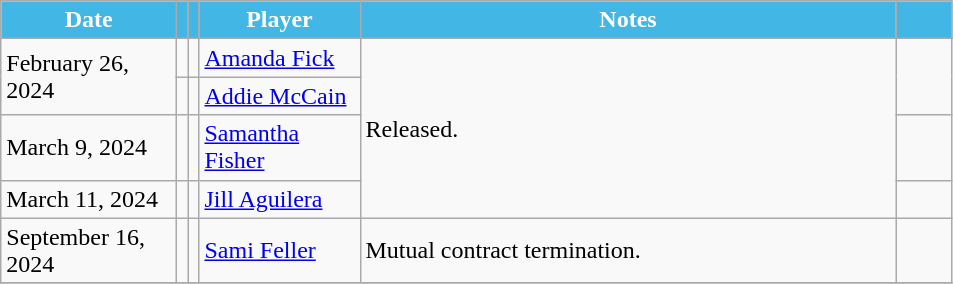<table class="wikitable sortable">
<tr>
<th style="background:#42b7e6; color:#fff; width:110px;" data-sort-type="date" scope="col">Date</th>
<th style="background:#42b7e6; color:#fff;" scope="col"></th>
<th style="background:#42b7e6; color:#fff;" scope="col"></th>
<th style="background:#42b7e6; color:#fff; width:100px;" scope="col">Player</th>
<th style="background:#42b7e6; color:#fff; width:350px;" scope="col">Notes</th>
<th style="background:#42b7e6; color:#fff; width:30px;" scope="col"></th>
</tr>
<tr>
<td rowspan=2>February 26, 2024</td>
<td></td>
<td></td>
<td><a href='#'>Amanda Fick</a></td>
<td rowspan="4">Released.</td>
<td rowspan=2></td>
</tr>
<tr>
<td></td>
<td></td>
<td><a href='#'>Addie McCain</a></td>
</tr>
<tr>
<td>March 9, 2024</td>
<td></td>
<td></td>
<td><a href='#'>Samantha Fisher</a></td>
<td></td>
</tr>
<tr>
<td>March 11, 2024</td>
<td></td>
<td></td>
<td><a href='#'>Jill Aguilera</a></td>
<td></td>
</tr>
<tr>
<td>September 16, 2024</td>
<td></td>
<td></td>
<td><a href='#'>Sami Feller</a></td>
<td>Mutual contract termination.</td>
<td></td>
</tr>
<tr>
</tr>
</table>
